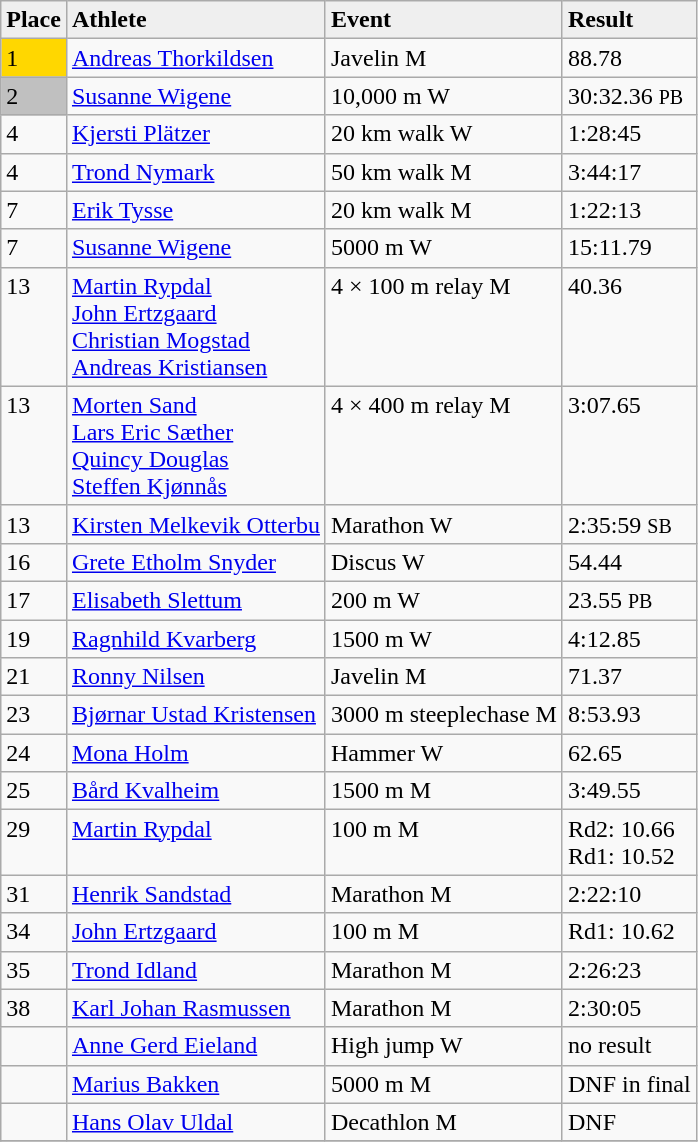<table class="wikitable">
<tr>
<td !align="center" bgcolor="efefef"><strong>Place</strong></td>
<td !align="center" bgcolor="efefef"><strong>Athlete</strong></td>
<td !align="center" bgcolor="efefef"><strong>Event</strong></td>
<td !align="center" bgcolor="efefef"><strong>Result</strong></td>
</tr>
<tr>
<td bgcolor=gold>1</td>
<td><a href='#'>Andreas Thorkildsen</a></td>
<td>Javelin M</td>
<td>88.78</td>
</tr>
<tr>
<td bgcolor=silver>2</td>
<td><a href='#'>Susanne Wigene</a></td>
<td>10,000 m W</td>
<td>30:32.36 <small>PB</small></td>
</tr>
<tr>
<td>4</td>
<td><a href='#'>Kjersti Plätzer</a></td>
<td>20 km walk W</td>
<td>1:28:45</td>
</tr>
<tr>
<td>4</td>
<td><a href='#'>Trond Nymark</a></td>
<td>50 km walk M</td>
<td>3:44:17</td>
</tr>
<tr>
<td>7</td>
<td><a href='#'>Erik Tysse</a></td>
<td>20 km walk M</td>
<td>1:22:13</td>
</tr>
<tr>
<td>7</td>
<td><a href='#'>Susanne Wigene</a></td>
<td>5000 m W</td>
<td>15:11.79</td>
</tr>
<tr valign="top">
<td>13</td>
<td><a href='#'>Martin Rypdal</a><br><a href='#'>John Ertzgaard</a><br><a href='#'>Christian Mogstad</a><br><a href='#'>Andreas Kristiansen</a></td>
<td>4 × 100 m relay M</td>
<td>40.36</td>
</tr>
<tr valign="top">
<td>13</td>
<td><a href='#'>Morten Sand</a><br><a href='#'>Lars Eric Sæther</a><br><a href='#'>Quincy Douglas</a><br><a href='#'>Steffen Kjønnås</a></td>
<td>4 × 400 m relay M</td>
<td>3:07.65</td>
</tr>
<tr>
<td>13</td>
<td><a href='#'>Kirsten Melkevik Otterbu</a></td>
<td>Marathon W</td>
<td>2:35:59 <small>SB</small></td>
</tr>
<tr>
<td>16</td>
<td><a href='#'>Grete Etholm Snyder</a></td>
<td>Discus W</td>
<td>54.44</td>
</tr>
<tr>
<td>17</td>
<td><a href='#'>Elisabeth Slettum</a></td>
<td>200 m W</td>
<td>23.55 <small>PB</small></td>
</tr>
<tr>
<td>19</td>
<td><a href='#'>Ragnhild Kvarberg</a></td>
<td>1500 m W</td>
<td>4:12.85</td>
</tr>
<tr>
<td>21</td>
<td><a href='#'>Ronny Nilsen</a></td>
<td>Javelin M</td>
<td>71.37</td>
</tr>
<tr>
<td>23</td>
<td><a href='#'>Bjørnar Ustad Kristensen</a></td>
<td>3000 m steeplechase M</td>
<td>8:53.93</td>
</tr>
<tr>
<td>24</td>
<td><a href='#'>Mona Holm</a></td>
<td>Hammer W</td>
<td>62.65</td>
</tr>
<tr>
<td>25</td>
<td><a href='#'>Bård Kvalheim</a></td>
<td>1500 m M</td>
<td>3:49.55</td>
</tr>
<tr valign="top">
<td>29</td>
<td><a href='#'>Martin Rypdal</a></td>
<td>100 m M</td>
<td>Rd2: 10.66<br>Rd1: 10.52</td>
</tr>
<tr>
<td>31</td>
<td><a href='#'>Henrik Sandstad</a></td>
<td>Marathon M</td>
<td>2:22:10</td>
</tr>
<tr>
<td>34</td>
<td><a href='#'>John Ertzgaard</a></td>
<td>100 m M</td>
<td>Rd1: 10.62</td>
</tr>
<tr>
<td>35</td>
<td><a href='#'>Trond Idland</a></td>
<td>Marathon M</td>
<td>2:26:23</td>
</tr>
<tr>
<td>38</td>
<td><a href='#'>Karl Johan Rasmussen</a></td>
<td>Marathon M</td>
<td>2:30:05</td>
</tr>
<tr>
<td></td>
<td><a href='#'>Anne Gerd Eieland</a></td>
<td>High jump W</td>
<td>no result</td>
</tr>
<tr>
<td></td>
<td><a href='#'>Marius Bakken</a></td>
<td>5000 m M</td>
<td>DNF in final</td>
</tr>
<tr>
<td></td>
<td><a href='#'>Hans Olav Uldal</a></td>
<td>Decathlon M</td>
<td>DNF</td>
</tr>
<tr>
</tr>
</table>
